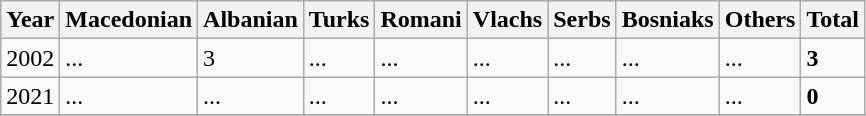<table class="wikitable">
<tr>
<th>Year</th>
<th>Macedonian</th>
<th>Albanian</th>
<th>Turks</th>
<th>Romani</th>
<th>Vlachs</th>
<th>Serbs</th>
<th>Bosniaks</th>
<th><abbr>Others</abbr></th>
<th>Total</th>
</tr>
<tr>
<td>2002</td>
<td>...</td>
<td>3</td>
<td>...</td>
<td>...</td>
<td>...</td>
<td>...</td>
<td>...</td>
<td>...</td>
<td><strong>3</strong></td>
</tr>
<tr>
<td>2021</td>
<td>...</td>
<td>...</td>
<td>...</td>
<td>...</td>
<td>...</td>
<td>...</td>
<td>...</td>
<td>...</td>
<td><strong>0</strong></td>
</tr>
<tr>
</tr>
</table>
